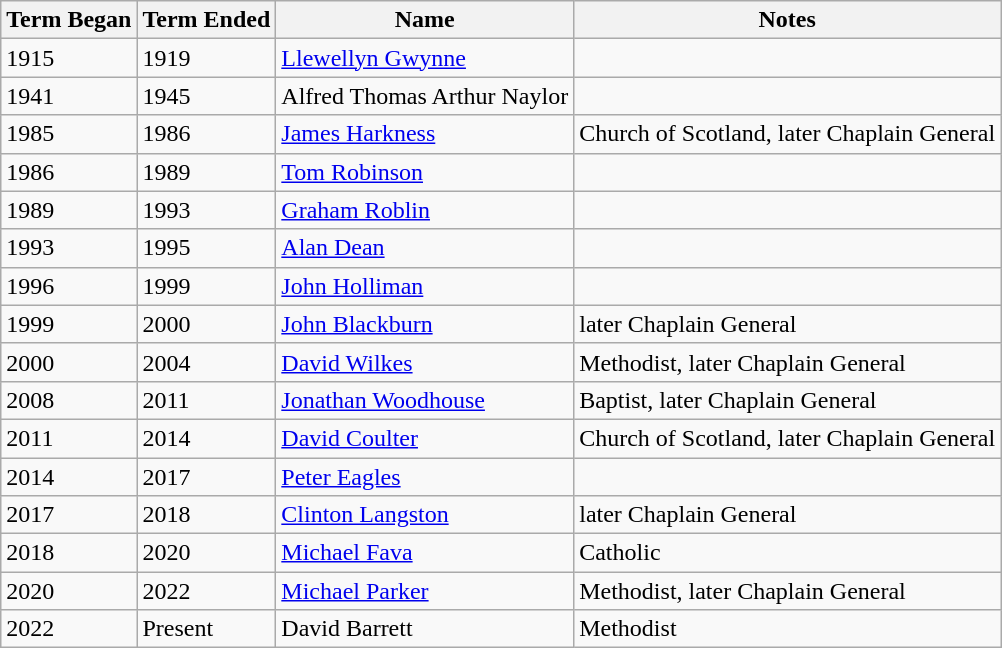<table class="wikitable">
<tr>
<th>Term Began</th>
<th>Term Ended</th>
<th>Name</th>
<th>Notes</th>
</tr>
<tr>
<td>1915</td>
<td>1919</td>
<td><a href='#'>Llewellyn Gwynne</a></td>
<td></td>
</tr>
<tr>
<td>1941</td>
<td>1945</td>
<td>Alfred Thomas Arthur Naylor</td>
<td></td>
</tr>
<tr>
<td>1985</td>
<td>1986</td>
<td><a href='#'>James Harkness</a></td>
<td>Church of Scotland, later Chaplain General</td>
</tr>
<tr>
<td>1986</td>
<td>1989</td>
<td><a href='#'>Tom Robinson</a></td>
<td></td>
</tr>
<tr>
<td>1989</td>
<td>1993</td>
<td><a href='#'>Graham Roblin</a></td>
<td></td>
</tr>
<tr>
<td>1993</td>
<td>1995</td>
<td><a href='#'>Alan Dean</a></td>
<td></td>
</tr>
<tr>
<td>1996</td>
<td>1999</td>
<td><a href='#'>John Holliman</a></td>
<td></td>
</tr>
<tr>
<td>1999</td>
<td>2000</td>
<td><a href='#'>John Blackburn</a></td>
<td>later Chaplain General</td>
</tr>
<tr>
<td>2000</td>
<td>2004</td>
<td><a href='#'>David Wilkes</a></td>
<td>Methodist, later Chaplain General</td>
</tr>
<tr>
<td>2008</td>
<td>2011</td>
<td><a href='#'>Jonathan Woodhouse</a></td>
<td>Baptist, later Chaplain General</td>
</tr>
<tr>
<td>2011</td>
<td>2014</td>
<td><a href='#'>David Coulter</a></td>
<td>Church of Scotland, later Chaplain General</td>
</tr>
<tr>
<td>2014</td>
<td>2017</td>
<td><a href='#'>Peter Eagles</a></td>
<td></td>
</tr>
<tr>
<td>2017</td>
<td>2018</td>
<td><a href='#'>Clinton Langston</a></td>
<td>later Chaplain General</td>
</tr>
<tr>
<td>2018</td>
<td>2020</td>
<td><a href='#'>Michael Fava</a></td>
<td>Catholic</td>
</tr>
<tr>
<td>2020</td>
<td>2022</td>
<td><a href='#'>Michael Parker</a></td>
<td>Methodist, later Chaplain General</td>
</tr>
<tr>
<td>2022</td>
<td>Present</td>
<td>David Barrett</td>
<td>Methodist</td>
</tr>
</table>
